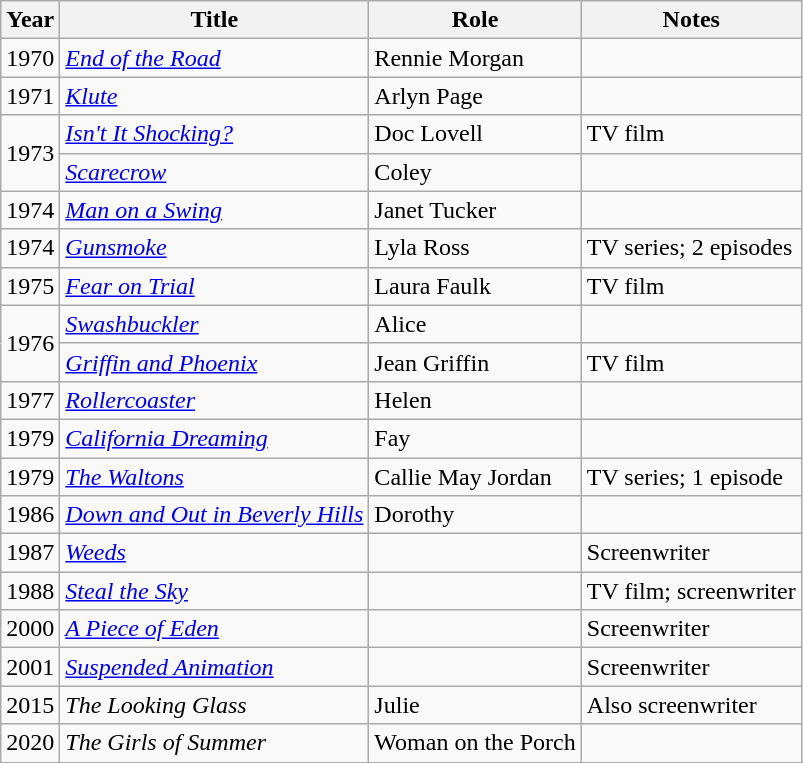<table class="wikitable">
<tr>
<th>Year</th>
<th>Title</th>
<th>Role</th>
<th>Notes</th>
</tr>
<tr>
<td>1970</td>
<td><em><a href='#'>End of the Road</a></em></td>
<td>Rennie Morgan</td>
<td></td>
</tr>
<tr>
<td>1971</td>
<td><em><a href='#'>Klute</a></em></td>
<td>Arlyn Page</td>
<td></td>
</tr>
<tr>
<td rowspan=2>1973</td>
<td><em><a href='#'>Isn't It Shocking?</a></em></td>
<td>Doc Lovell</td>
<td>TV film</td>
</tr>
<tr>
<td><em><a href='#'>Scarecrow</a></em></td>
<td>Coley</td>
<td></td>
</tr>
<tr>
<td>1974</td>
<td><em><a href='#'>Man on a Swing</a></em></td>
<td>Janet Tucker</td>
<td></td>
</tr>
<tr>
<td>1974</td>
<td><em><a href='#'>Gunsmoke</a></em></td>
<td>Lyla Ross</td>
<td>TV series; 2 episodes</td>
</tr>
<tr>
<td>1975</td>
<td><em><a href='#'>Fear on Trial</a></em></td>
<td>Laura Faulk</td>
<td>TV film</td>
</tr>
<tr>
<td rowspan=2>1976</td>
<td><em><a href='#'>Swashbuckler</a></em></td>
<td>Alice</td>
<td></td>
</tr>
<tr>
<td><em><a href='#'>Griffin and Phoenix</a></em></td>
<td>Jean Griffin</td>
<td>TV film</td>
</tr>
<tr>
<td>1977</td>
<td><em><a href='#'>Rollercoaster</a></em></td>
<td>Helen</td>
<td></td>
</tr>
<tr>
<td>1979</td>
<td><em><a href='#'>California Dreaming</a></em></td>
<td>Fay</td>
<td></td>
</tr>
<tr>
<td>1979</td>
<td><em><a href='#'>The Waltons</a></em></td>
<td>Callie May Jordan</td>
<td>TV series; 1 episode</td>
</tr>
<tr>
<td>1986</td>
<td><em><a href='#'>Down and Out in Beverly Hills</a></em></td>
<td>Dorothy</td>
<td></td>
</tr>
<tr>
<td>1987</td>
<td><em><a href='#'>Weeds</a></em></td>
<td></td>
<td>Screenwriter</td>
</tr>
<tr>
<td>1988</td>
<td><em><a href='#'>Steal the Sky</a></em></td>
<td></td>
<td>TV film; screenwriter</td>
</tr>
<tr>
<td>2000</td>
<td><em><a href='#'>A Piece of Eden</a></em></td>
<td></td>
<td>Screenwriter</td>
</tr>
<tr>
<td>2001</td>
<td><em><a href='#'>Suspended Animation</a></em></td>
<td></td>
<td>Screenwriter</td>
</tr>
<tr>
<td>2015</td>
<td><em>The Looking Glass</em></td>
<td>Julie</td>
<td>Also screenwriter</td>
</tr>
<tr>
<td>2020</td>
<td><em>The Girls of Summer</em></td>
<td>Woman on the Porch</td>
<td></td>
</tr>
<tr>
</tr>
</table>
